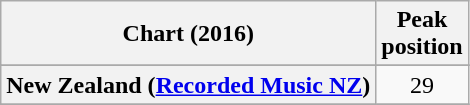<table class="wikitable sortable plainrowheaders" style="text-align:center;">
<tr>
<th scope="col">Chart (2016)</th>
<th scope="col">Peak<br>position</th>
</tr>
<tr>
</tr>
<tr>
</tr>
<tr>
</tr>
<tr>
</tr>
<tr>
<th scope="row">New Zealand (<a href='#'>Recorded Music NZ</a>)</th>
<td>29</td>
</tr>
<tr>
</tr>
</table>
